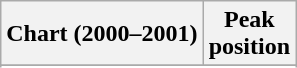<table class="wikitable plainrowheaders sortable">
<tr>
<th>Chart (2000–2001)</th>
<th>Peak<br>position</th>
</tr>
<tr>
</tr>
<tr>
</tr>
<tr>
</tr>
</table>
